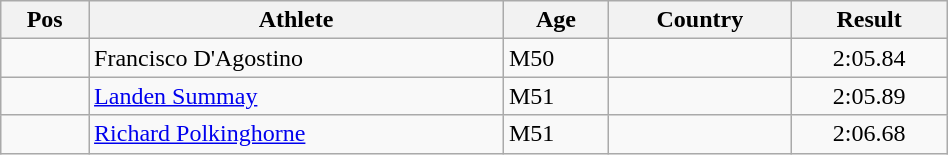<table class="wikitable"  style="text-align:center; width:50%;">
<tr>
<th>Pos</th>
<th>Athlete</th>
<th>Age</th>
<th>Country</th>
<th>Result</th>
</tr>
<tr>
<td align=center></td>
<td align=left>Francisco D'Agostino</td>
<td align=left>M50</td>
<td align=left></td>
<td>2:05.84</td>
</tr>
<tr>
<td align=center></td>
<td align=left><a href='#'>Landen Summay</a></td>
<td align=left>M51</td>
<td align=left></td>
<td>2:05.89</td>
</tr>
<tr>
<td align=center></td>
<td align=left><a href='#'>Richard Polkinghorne</a></td>
<td align=left>M51</td>
<td align=left></td>
<td>2:06.68</td>
</tr>
</table>
